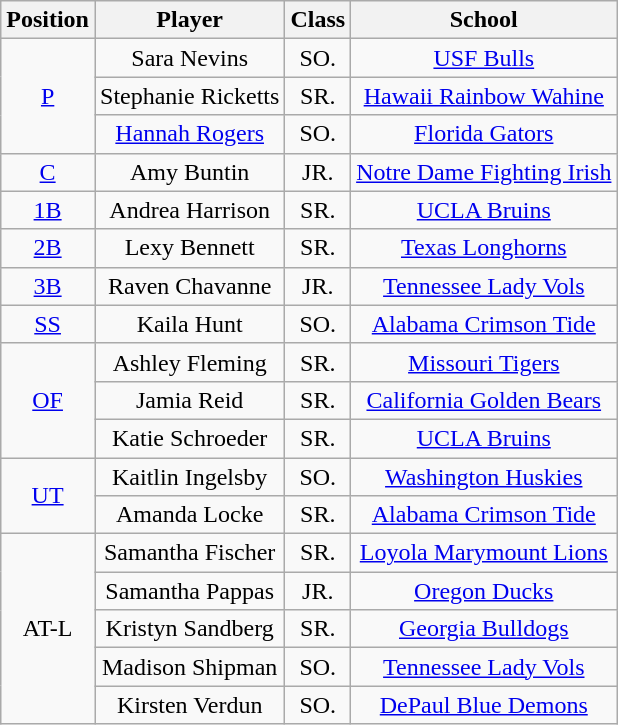<table class="wikitable">
<tr>
<th>Position</th>
<th>Player</th>
<th>Class</th>
<th>School</th>
</tr>
<tr align=center>
<td rowspan=3><a href='#'>P</a></td>
<td>Sara Nevins</td>
<td>SO.</td>
<td><a href='#'>USF Bulls</a></td>
</tr>
<tr align=center>
<td>Stephanie Ricketts</td>
<td>SR.</td>
<td><a href='#'>Hawaii Rainbow Wahine</a></td>
</tr>
<tr align=center>
<td><a href='#'>Hannah Rogers</a></td>
<td>SO.</td>
<td><a href='#'>Florida Gators</a></td>
</tr>
<tr align=center>
<td rowspan=1><a href='#'>C</a></td>
<td>Amy Buntin</td>
<td>JR.</td>
<td><a href='#'>Notre Dame Fighting Irish</a></td>
</tr>
<tr align=center>
<td rowspan=1><a href='#'>1B</a></td>
<td>Andrea Harrison</td>
<td>SR.</td>
<td><a href='#'>UCLA Bruins</a></td>
</tr>
<tr align=center>
<td rowspan=1><a href='#'>2B</a></td>
<td>Lexy Bennett</td>
<td>SR.</td>
<td><a href='#'>Texas Longhorns</a></td>
</tr>
<tr align=center>
<td rowspan=1><a href='#'>3B</a></td>
<td>Raven Chavanne</td>
<td>JR.</td>
<td><a href='#'>Tennessee Lady Vols</a></td>
</tr>
<tr align=center>
<td rowspan=1><a href='#'>SS</a></td>
<td>Kaila Hunt</td>
<td>SO.</td>
<td><a href='#'>Alabama Crimson Tide</a></td>
</tr>
<tr align=center>
<td rowspan=3><a href='#'>OF</a></td>
<td>Ashley Fleming</td>
<td>SR.</td>
<td><a href='#'>Missouri Tigers</a></td>
</tr>
<tr align=center>
<td>Jamia Reid</td>
<td>SR.</td>
<td><a href='#'>California Golden Bears</a></td>
</tr>
<tr align=center>
<td>Katie Schroeder</td>
<td>SR.</td>
<td><a href='#'>UCLA Bruins</a></td>
</tr>
<tr align=center>
<td rowspan=2><a href='#'>UT</a></td>
<td>Kaitlin Ingelsby</td>
<td>SO.</td>
<td><a href='#'>Washington Huskies</a></td>
</tr>
<tr align=center>
<td>Amanda Locke</td>
<td>SR.</td>
<td><a href='#'>Alabama Crimson Tide</a></td>
</tr>
<tr align=center>
<td rowspan=5>AT-L</td>
<td>Samantha Fischer</td>
<td>SR.</td>
<td><a href='#'>Loyola Marymount Lions</a></td>
</tr>
<tr align=center>
<td>Samantha Pappas</td>
<td>JR.</td>
<td><a href='#'>Oregon Ducks</a></td>
</tr>
<tr align=center>
<td>Kristyn Sandberg</td>
<td>SR.</td>
<td><a href='#'>Georgia Bulldogs</a></td>
</tr>
<tr align=center>
<td>Madison Shipman</td>
<td>SO.</td>
<td><a href='#'>Tennessee Lady Vols</a></td>
</tr>
<tr align=center>
<td>Kirsten Verdun</td>
<td>SO.</td>
<td><a href='#'>DePaul Blue Demons</a></td>
</tr>
</table>
